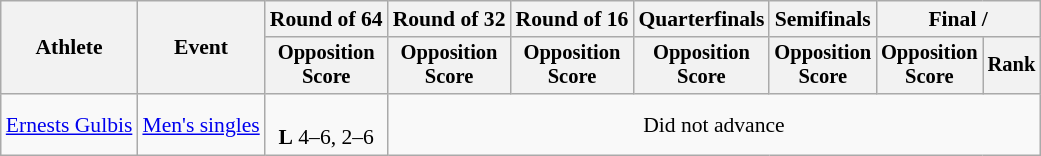<table class=wikitable style="font-size:90%">
<tr>
<th rowspan="2">Athlete</th>
<th rowspan="2">Event</th>
<th>Round of 64</th>
<th>Round of 32</th>
<th>Round of 16</th>
<th>Quarterfinals</th>
<th>Semifinals</th>
<th colspan=2>Final / </th>
</tr>
<tr style="font-size:95%">
<th>Opposition<br>Score</th>
<th>Opposition<br>Score</th>
<th>Opposition<br>Score</th>
<th>Opposition<br>Score</th>
<th>Opposition<br>Score</th>
<th>Opposition<br>Score</th>
<th>Rank</th>
</tr>
<tr align=center>
<td align=left><a href='#'>Ernests Gulbis</a></td>
<td align=left><a href='#'>Men's singles</a></td>
<td><br><strong>L</strong> 4–6, 2–6</td>
<td colspan=6>Did not advance</td>
</tr>
</table>
